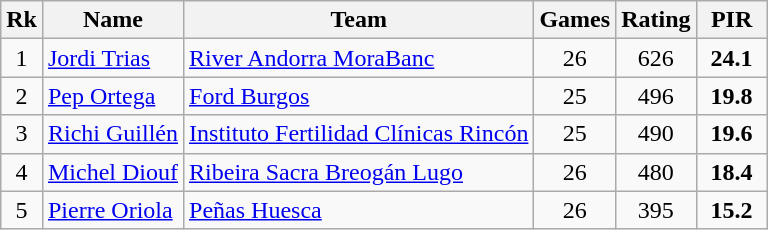<table class="wikitable" style="text-align: center;">
<tr>
<th>Rk</th>
<th>Name</th>
<th>Team</th>
<th>Games</th>
<th>Rating</th>
<th style="width:40px;">PIR</th>
</tr>
<tr>
<td>1</td>
<td align="left"> <a href='#'>Jordi Trias</a></td>
<td align="left"><a href='#'>River Andorra MoraBanc</a></td>
<td>26</td>
<td>626</td>
<td><strong>24.1</strong></td>
</tr>
<tr>
<td>2</td>
<td align="left"> <a href='#'>Pep Ortega</a></td>
<td align="left"><a href='#'>Ford Burgos</a></td>
<td>25</td>
<td>496</td>
<td><strong>19.8</strong></td>
</tr>
<tr>
<td>3</td>
<td align="left"> <a href='#'>Richi Guillén</a></td>
<td align="left"><a href='#'>Instituto Fertilidad Clínicas Rincón</a></td>
<td>25</td>
<td>490</td>
<td><strong>19.6</strong></td>
</tr>
<tr>
<td>4</td>
<td align="left"> <a href='#'>Michel Diouf</a></td>
<td align="left"><a href='#'>Ribeira Sacra Breogán Lugo</a></td>
<td>26</td>
<td>480</td>
<td><strong>18.4</strong></td>
</tr>
<tr>
<td>5</td>
<td align="left"> <a href='#'>Pierre Oriola</a></td>
<td align="left"><a href='#'>Peñas Huesca</a></td>
<td>26</td>
<td>395</td>
<td><strong>15.2</strong></td>
</tr>
</table>
